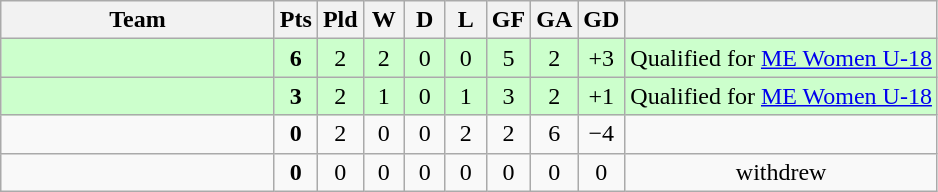<table class="wikitable" style="text-align:center;">
<tr>
<th width=175>Team</th>
<th width=20 abbr="Points">Pts</th>
<th width=20 abbr="Played">Pld</th>
<th width=20 abbr="Won">W</th>
<th width=20 abbr="Drawn">D</th>
<th width=20 abbr="Lost">L</th>
<th width=20 abbr="Goals for">GF</th>
<th width=20 abbr="Goals against">GA</th>
<th width=20 abbr="Goal difference">GD</th>
<th></th>
</tr>
<tr bgcolor="#ccffcc">
<td style="text-align:left;"></td>
<td><strong>6</strong></td>
<td>2</td>
<td>2</td>
<td>0</td>
<td>0</td>
<td>5</td>
<td>2</td>
<td>+3</td>
<td>Qualified for <a href='#'>ME Women U-18</a></td>
</tr>
<tr bgcolor="#ccffcc">
<td style="text-align:left;"></td>
<td><strong>3</strong></td>
<td>2</td>
<td>1</td>
<td>0</td>
<td>1</td>
<td>3</td>
<td>2</td>
<td>+1</td>
<td>Qualified for <a href='#'>ME Women U-18</a></td>
</tr>
<tr>
<td style="text-align:left;"></td>
<td><strong>0</strong></td>
<td>2</td>
<td>0</td>
<td>0</td>
<td>2</td>
<td>2</td>
<td>6</td>
<td>−4</td>
<td></td>
</tr>
<tr>
<td style="text-align:left;"></td>
<td><strong>0</strong></td>
<td>0</td>
<td>0</td>
<td>0</td>
<td>0</td>
<td>0</td>
<td>0</td>
<td>0</td>
<td>withdrew</td>
</tr>
</table>
